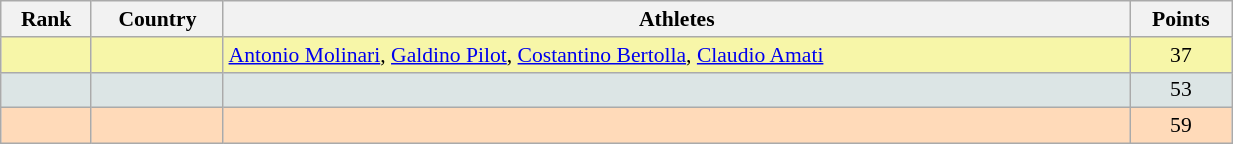<table class="wikitable" width=65% style="font-size:90%; text-align:center;">
<tr>
<th>Rank</th>
<th>Country</th>
<th>Athletes</th>
<th>Points</th>
</tr>
<tr bgcolor="#F7F6A8">
<td></td>
<td align=left></td>
<td align=left><a href='#'>Antonio Molinari</a>, <a href='#'>Galdino Pilot</a>, <a href='#'>Costantino Bertolla</a>, <a href='#'>Claudio Amati</a></td>
<td>37</td>
</tr>
<tr bgcolor="#DCE5E5">
<td></td>
<td align=left></td>
<td></td>
<td>53</td>
</tr>
<tr bgcolor="#FFDAB9">
<td></td>
<td align=left></td>
<td></td>
<td>59</td>
</tr>
</table>
